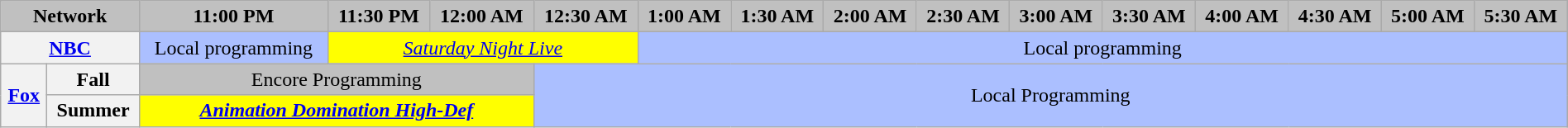<table class="wikitable" style="width:100%;margin-right:0;text-align:center">
<tr>
<th style="background-color:#C0C0C0;text-align:center" colspan="2">Network</th>
<th style="background-color:#C0C0C0;text-align:center">11:00 PM</th>
<th style="background-color:#C0C0C0;text-align:center">11:30 PM</th>
<th style="background-color:#C0C0C0;text-align:center">12:00 AM</th>
<th style="background-color:#C0C0C0;text-align:center">12:30 AM</th>
<th style="background-color:#C0C0C0;text-align:center">1:00 AM</th>
<th style="background-color:#C0C0C0;text-align:center">1:30 AM</th>
<th style="background-color:#C0C0C0;text-align:center">2:00 AM</th>
<th style="background-color:#C0C0C0;text-align:center">2:30 AM</th>
<th style="background-color:#C0C0C0;text-align:center">3:00 AM</th>
<th style="background-color:#C0C0C0;text-align:center">3:30 AM</th>
<th style="background-color:#C0C0C0;text-align:center">4:00 AM</th>
<th style="background-color:#C0C0C0;text-align:center">4:30 AM</th>
<th style="background-color:#C0C0C0;text-align:center">5:00 AM</th>
<th style="background-color:#C0C0C0;text-align:center">5:30 AM</th>
</tr>
<tr>
<th colspan="2"><a href='#'>NBC</a></th>
<td style="background:#abbfff">Local programming</td>
<td colspan="3" style="background:yellow"><em><a href='#'>Saturday Night Live</a></em></td>
<td colspan="10" style="background:#abbfff">Local programming </td>
</tr>
<tr>
<th rowspan="2"><a href='#'>Fox</a></th>
<th>Fall</th>
<td colspan="3" style="background:#C0C0C0">Encore Programming</td>
<td colspan="11" rowspan="2" style="background:#abbfff">Local Programming</td>
</tr>
<tr>
<th>Summer</th>
<td colspan="3" style="background:yellow"><strong><em><a href='#'>Animation Domination High-Def</a></em></strong></td>
</tr>
</table>
